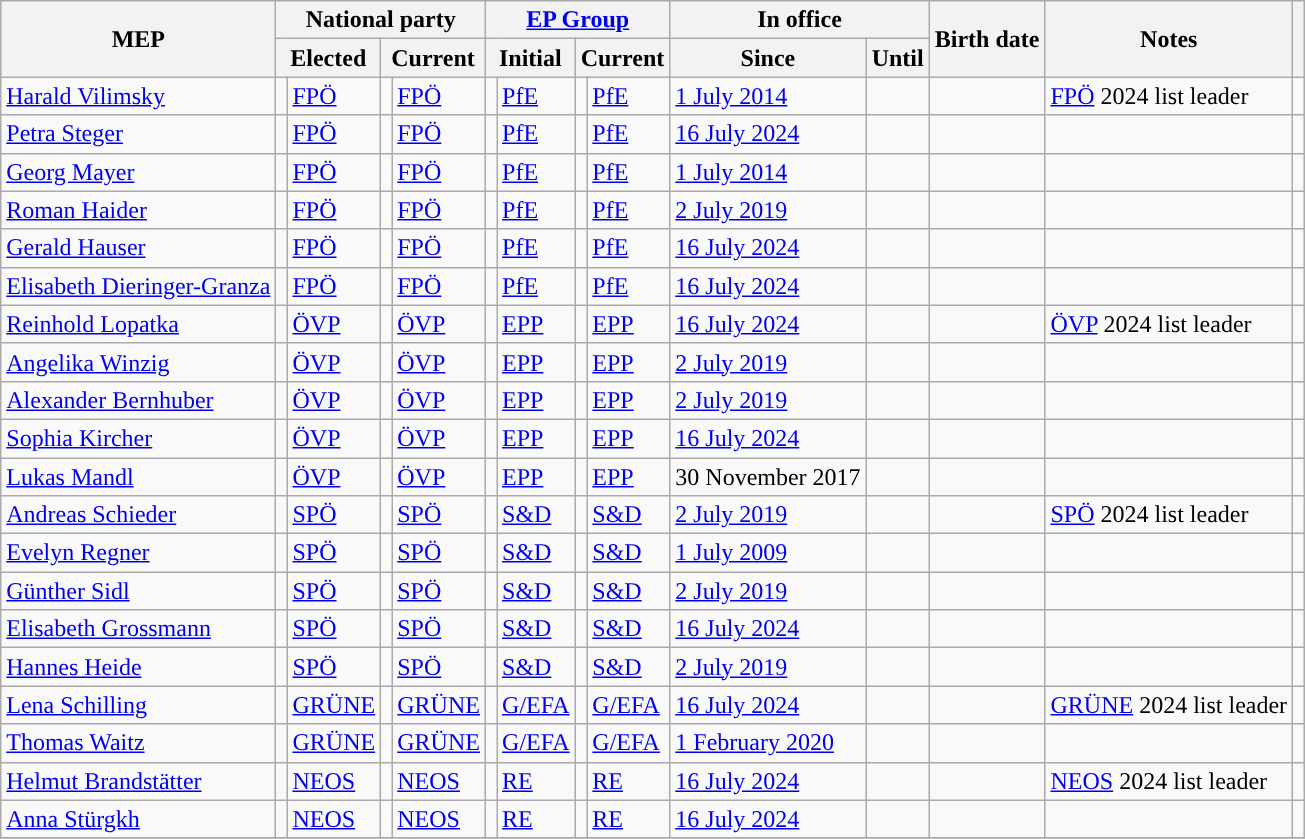<table class="wikitable sortable" style="text-align:left">
<tr>
<th rowspan="2">MEP</th>
<th colspan="4">National party</th>
<th colspan="4"><a href='#'>EP Group</a></th>
<th colspan="2">In office</th>
<th rowspan="2">Birth date</th>
<th rowspan="2">Notes</th>
<th rowspan="2" class="unsortable"></th>
</tr>
<tr>
<th colspan="2">Elected</th>
<th colspan="2">Current</th>
<th colspan="2">Initial</th>
<th colspan="2">Current</th>
<th>Since</th>
<th>Until</th>
</tr>
<tr>
<td><a href='#'>Harald Vilimsky</a></td>
<td style="background: "></td>
<td><a href='#'>FPÖ</a></td>
<td style="background: "></td>
<td><a href='#'>FPÖ</a></td>
<td style="background: "></td>
<td><a href='#'>PfE</a></td>
<td style="background: "></td>
<td><a href='#'>PfE</a></td>
<td><a href='#'>1 July 2014</a></td>
<td></td>
<td></td>
<td><a href='#'>FPÖ</a> 2024 list leader</td>
<td></td>
</tr>
<tr>
<td><a href='#'>Petra Steger</a></td>
<td style="background: "></td>
<td><a href='#'>FPÖ</a></td>
<td style="background: "></td>
<td><a href='#'>FPÖ</a></td>
<td style="background: "></td>
<td><a href='#'>PfE</a></td>
<td style="background: "></td>
<td><a href='#'>PfE</a></td>
<td><a href='#'>16 July 2024</a></td>
<td></td>
<td></td>
<td></td>
<td></td>
</tr>
<tr>
<td><a href='#'>Georg Mayer</a></td>
<td style="background: "></td>
<td><a href='#'>FPÖ</a></td>
<td style="background: "></td>
<td><a href='#'>FPÖ</a></td>
<td style="background: "></td>
<td><a href='#'>PfE</a></td>
<td style="background: "></td>
<td><a href='#'>PfE</a></td>
<td><a href='#'>1 July 2014</a></td>
<td></td>
<td></td>
<td></td>
<td></td>
</tr>
<tr>
<td><a href='#'>Roman Haider</a></td>
<td style="background: "></td>
<td><a href='#'>FPÖ</a></td>
<td style="background: "></td>
<td><a href='#'>FPÖ</a></td>
<td style="background: "></td>
<td><a href='#'>PfE</a></td>
<td style="background: "></td>
<td><a href='#'>PfE</a></td>
<td><a href='#'>2 July 2019</a></td>
<td></td>
<td></td>
<td></td>
<td></td>
</tr>
<tr>
<td><a href='#'>Gerald Hauser</a></td>
<td style="background: "></td>
<td><a href='#'>FPÖ</a></td>
<td style="background: "></td>
<td><a href='#'>FPÖ</a></td>
<td style="background: "></td>
<td><a href='#'>PfE</a></td>
<td style="background: "></td>
<td><a href='#'>PfE</a></td>
<td><a href='#'>16 July 2024</a></td>
<td></td>
<td></td>
<td></td>
<td></td>
</tr>
<tr>
<td><a href='#'>Elisabeth Dieringer-Granza</a></td>
<td style="background: "></td>
<td><a href='#'>FPÖ</a></td>
<td style="background: "></td>
<td><a href='#'>FPÖ</a></td>
<td style="background: "></td>
<td><a href='#'>PfE</a></td>
<td style="background: "></td>
<td><a href='#'>PfE</a></td>
<td><a href='#'>16 July 2024</a></td>
<td></td>
<td></td>
<td></td>
<td></td>
</tr>
<tr>
<td><a href='#'>Reinhold Lopatka</a></td>
<td style="background: "></td>
<td><a href='#'>ÖVP</a></td>
<td style="background: "></td>
<td><a href='#'>ÖVP</a></td>
<td style="background: "></td>
<td><a href='#'>EPP</a></td>
<td style="background: "></td>
<td><a href='#'>EPP</a></td>
<td><a href='#'>16 July 2024</a></td>
<td></td>
<td></td>
<td><a href='#'>ÖVP</a> 2024 list leader</td>
<td></td>
</tr>
<tr>
<td><a href='#'>Angelika Winzig</a></td>
<td style="background: "></td>
<td><a href='#'>ÖVP</a></td>
<td style="background: "></td>
<td><a href='#'>ÖVP</a></td>
<td style="background: "></td>
<td><a href='#'>EPP</a></td>
<td style="background: "></td>
<td><a href='#'>EPP</a></td>
<td><a href='#'>2 July 2019</a></td>
<td></td>
<td></td>
<td></td>
<td></td>
</tr>
<tr>
<td><a href='#'>Alexander Bernhuber</a></td>
<td style="background: "></td>
<td><a href='#'>ÖVP</a></td>
<td style="background: "></td>
<td><a href='#'>ÖVP</a></td>
<td style="background: "></td>
<td><a href='#'>EPP</a></td>
<td style="background: "></td>
<td><a href='#'>EPP</a></td>
<td><a href='#'>2 July 2019</a></td>
<td></td>
<td></td>
<td></td>
<td></td>
</tr>
<tr>
<td><a href='#'>Sophia Kircher</a></td>
<td style="background: "></td>
<td><a href='#'>ÖVP</a></td>
<td style="background: "></td>
<td><a href='#'>ÖVP</a></td>
<td style="background: "></td>
<td><a href='#'>EPP</a></td>
<td style="background: "></td>
<td><a href='#'>EPP</a></td>
<td><a href='#'>16 July 2024</a></td>
<td></td>
<td></td>
<td></td>
<td></td>
</tr>
<tr>
<td><a href='#'>Lukas Mandl</a></td>
<td style="background: "></td>
<td><a href='#'>ÖVP</a></td>
<td style="background: "></td>
<td><a href='#'>ÖVP</a></td>
<td style="background: "></td>
<td><a href='#'>EPP</a></td>
<td style="background: "></td>
<td><a href='#'>EPP</a></td>
<td>30 November 2017</td>
<td></td>
<td></td>
<td></td>
<td></td>
</tr>
<tr>
<td><a href='#'>Andreas Schieder</a></td>
<td style="background: "></td>
<td><a href='#'>SPÖ</a></td>
<td style="background: "></td>
<td><a href='#'>SPÖ</a></td>
<td style="background: "></td>
<td><a href='#'>S&D</a></td>
<td style="background: "></td>
<td><a href='#'>S&D</a></td>
<td><a href='#'>2 July 2019</a></td>
<td></td>
<td></td>
<td><a href='#'>SPÖ</a> 2024 list leader</td>
<td></td>
</tr>
<tr>
<td><a href='#'>Evelyn Regner</a></td>
<td style="background: "></td>
<td><a href='#'>SPÖ</a></td>
<td style="background: "></td>
<td><a href='#'>SPÖ</a></td>
<td style="background: "></td>
<td><a href='#'>S&D</a></td>
<td style="background: "></td>
<td><a href='#'>S&D</a></td>
<td><a href='#'>1 July 2009</a></td>
<td></td>
<td></td>
<td></td>
<td></td>
</tr>
<tr>
<td><a href='#'>Günther Sidl</a></td>
<td style="background: "></td>
<td><a href='#'>SPÖ</a></td>
<td style="background: "></td>
<td><a href='#'>SPÖ</a></td>
<td style="background: "></td>
<td><a href='#'>S&D</a></td>
<td style="background: "></td>
<td><a href='#'>S&D</a></td>
<td><a href='#'>2 July 2019</a></td>
<td></td>
<td></td>
<td></td>
<td></td>
</tr>
<tr>
<td><a href='#'>Elisabeth Grossmann</a></td>
<td style="background: "></td>
<td><a href='#'>SPÖ</a></td>
<td style="background: "></td>
<td><a href='#'>SPÖ</a></td>
<td style="background: "></td>
<td><a href='#'>S&D</a></td>
<td style="background: "></td>
<td><a href='#'>S&D</a></td>
<td><a href='#'>16 July 2024</a></td>
<td></td>
<td></td>
<td></td>
<td></td>
</tr>
<tr>
<td><a href='#'>Hannes Heide</a></td>
<td style="background: "></td>
<td><a href='#'>SPÖ</a></td>
<td style="background: "></td>
<td><a href='#'>SPÖ</a></td>
<td style="background: "></td>
<td><a href='#'>S&D</a></td>
<td style="background: "></td>
<td><a href='#'>S&D</a></td>
<td><a href='#'>2 July 2019</a></td>
<td></td>
<td></td>
<td></td>
<td></td>
</tr>
<tr>
<td><a href='#'>Lena Schilling</a></td>
<td style="background: "></td>
<td><a href='#'>GRÜNE</a></td>
<td style="background: "></td>
<td><a href='#'>GRÜNE</a></td>
<td style="background: "></td>
<td><a href='#'>G/EFA</a></td>
<td style="background: "></td>
<td><a href='#'>G/EFA</a></td>
<td><a href='#'>16 July 2024</a></td>
<td></td>
<td></td>
<td><a href='#'>GRÜNE</a> 2024 list leader</td>
<td></td>
</tr>
<tr>
<td><a href='#'>Thomas Waitz</a></td>
<td style="background: "></td>
<td><a href='#'>GRÜNE</a></td>
<td style="background: "></td>
<td><a href='#'>GRÜNE</a></td>
<td style="background: "></td>
<td><a href='#'>G/EFA</a></td>
<td style="background: "></td>
<td><a href='#'>G/EFA</a></td>
<td><a href='#'>1 February 2020</a></td>
<td></td>
<td></td>
<td></td>
<td></td>
</tr>
<tr>
<td><a href='#'>Helmut Brandstätter</a></td>
<td style="background: "></td>
<td><a href='#'>NEOS</a></td>
<td style="background: "></td>
<td><a href='#'>NEOS</a></td>
<td style="background: "></td>
<td><a href='#'>RE</a></td>
<td style="background: "></td>
<td><a href='#'>RE</a></td>
<td><a href='#'>16 July 2024</a></td>
<td></td>
<td></td>
<td><a href='#'>NEOS</a> 2024 list leader</td>
<td></td>
</tr>
<tr>
<td><a href='#'>Anna Stürgkh</a></td>
<td style="background: "></td>
<td><a href='#'>NEOS</a></td>
<td style="background: "></td>
<td><a href='#'>NEOS</a></td>
<td style="background: "></td>
<td><a href='#'>RE</a></td>
<td style="background: "></td>
<td><a href='#'>RE</a></td>
<td><a href='#'>16 July 2024</a></td>
<td></td>
<td></td>
<td></td>
<td></td>
</tr>
<tr>
</tr>
</table>
